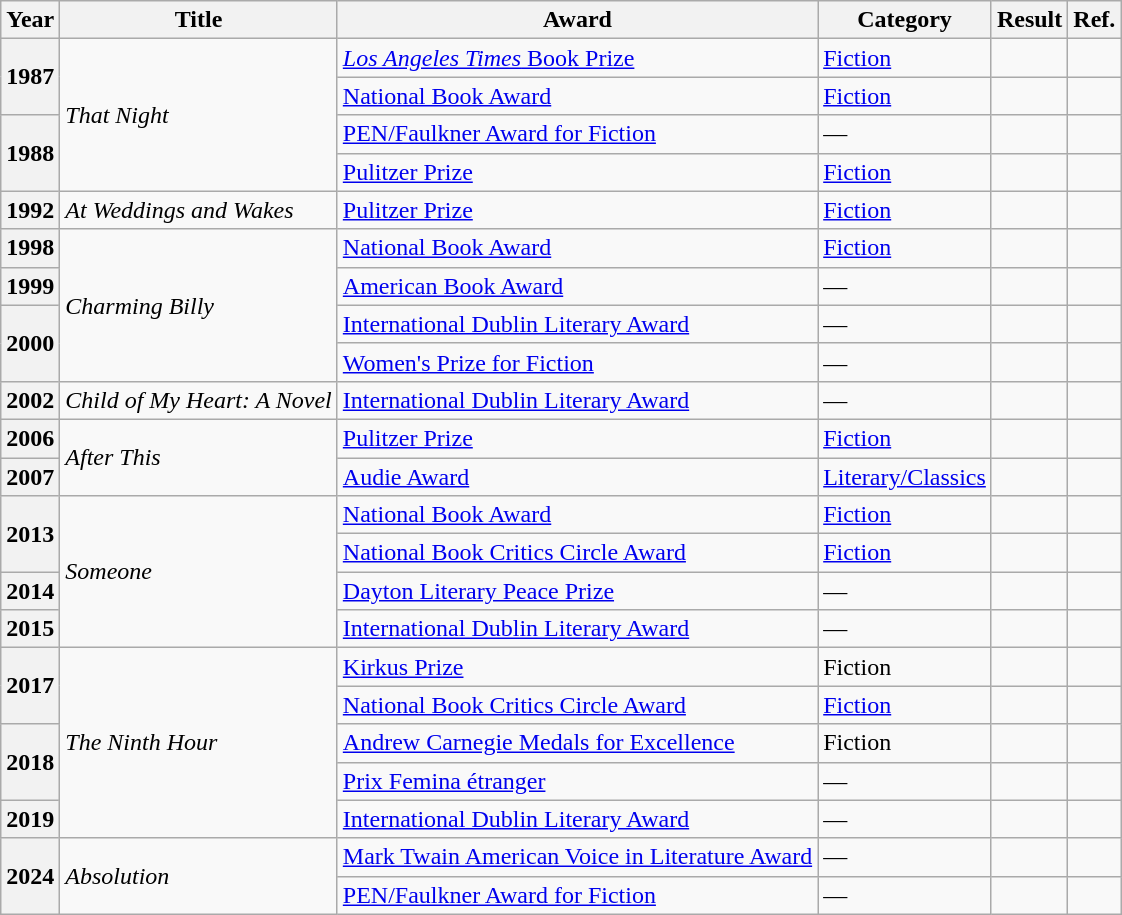<table class="wikitable sortable">
<tr>
<th>Year</th>
<th>Title</th>
<th>Award</th>
<th>Category</th>
<th>Result</th>
<th>Ref.</th>
</tr>
<tr>
<th rowspan="2">1987</th>
<td rowspan="4"><em>That Night</em></td>
<td><a href='#'><em>Los Angeles Times</em> Book Prize</a></td>
<td><a href='#'>Fiction</a></td>
<td></td>
<td></td>
</tr>
<tr>
<td><a href='#'>National Book Award</a></td>
<td><a href='#'>Fiction</a></td>
<td></td>
<td></td>
</tr>
<tr>
<th rowspan="2">1988</th>
<td><a href='#'>PEN/Faulkner Award for Fiction</a></td>
<td>—</td>
<td></td>
<td></td>
</tr>
<tr>
<td><a href='#'>Pulitzer Prize</a></td>
<td><a href='#'>Fiction</a></td>
<td></td>
<td></td>
</tr>
<tr>
<th>1992</th>
<td><em>At Weddings and Wakes</em></td>
<td><a href='#'>Pulitzer Prize</a></td>
<td><a href='#'>Fiction</a></td>
<td></td>
<td></td>
</tr>
<tr>
<th>1998</th>
<td rowspan="4"><em>Charming Billy</em></td>
<td><a href='#'>National Book Award</a></td>
<td><a href='#'>Fiction</a></td>
<td></td>
<td></td>
</tr>
<tr>
<th>1999</th>
<td><a href='#'>American Book Award</a></td>
<td>—</td>
<td></td>
<td></td>
</tr>
<tr>
<th rowspan="2">2000</th>
<td><a href='#'>International Dublin Literary Award</a></td>
<td>—</td>
<td></td>
<td></td>
</tr>
<tr>
<td><a href='#'>Women's Prize for Fiction</a></td>
<td>—</td>
<td></td>
<td></td>
</tr>
<tr>
<th>2002</th>
<td><em>Child of My Heart: A Novel</em></td>
<td><a href='#'>International Dublin Literary Award</a></td>
<td>—</td>
<td></td>
<td></td>
</tr>
<tr>
<th>2006</th>
<td rowspan="2"><em>After This</em></td>
<td><a href='#'>Pulitzer Prize</a></td>
<td><a href='#'>Fiction</a></td>
<td></td>
<td></td>
</tr>
<tr>
<th>2007</th>
<td><a href='#'>Audie Award</a></td>
<td><a href='#'>Literary/Classics</a></td>
<td></td>
<td></td>
</tr>
<tr>
<th rowspan="2">2013</th>
<td rowspan="4"><em>Someone</em></td>
<td><a href='#'>National Book Award</a></td>
<td><a href='#'>Fiction</a></td>
<td></td>
<td></td>
</tr>
<tr>
<td><a href='#'>National Book Critics Circle Award</a></td>
<td><a href='#'>Fiction</a></td>
<td></td>
<td></td>
</tr>
<tr>
<th>2014</th>
<td><a href='#'>Dayton Literary Peace Prize</a></td>
<td>—</td>
<td></td>
<td></td>
</tr>
<tr>
<th>2015</th>
<td><a href='#'>International Dublin Literary Award</a></td>
<td>—</td>
<td></td>
<td></td>
</tr>
<tr>
<th rowspan="2">2017</th>
<td rowspan="5"><em>The Ninth Hour</em></td>
<td><a href='#'>Kirkus Prize</a></td>
<td>Fiction</td>
<td></td>
<td></td>
</tr>
<tr>
<td><a href='#'>National Book Critics Circle Award</a></td>
<td><a href='#'>Fiction</a></td>
<td></td>
<td></td>
</tr>
<tr>
<th rowspan="2">2018</th>
<td><a href='#'>Andrew Carnegie Medals for Excellence</a></td>
<td>Fiction</td>
<td></td>
<td></td>
</tr>
<tr>
<td><a href='#'>Prix Femina étranger</a></td>
<td>—</td>
<td></td>
<td></td>
</tr>
<tr>
<th>2019</th>
<td><a href='#'>International Dublin Literary Award</a></td>
<td>—</td>
<td></td>
<td></td>
</tr>
<tr>
<th rowspan="2">2024</th>
<td rowspan="2"><em>Absolution</em></td>
<td><a href='#'>Mark Twain American Voice in Literature Award</a></td>
<td>—</td>
<td></td>
<td></td>
</tr>
<tr>
<td><a href='#'>PEN/Faulkner Award for Fiction</a></td>
<td>—</td>
<td></td>
<td></td>
</tr>
</table>
